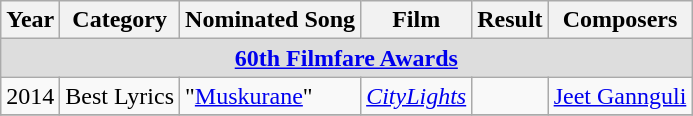<table class="wikitable sortable">
<tr>
<th>Year</th>
<th>Category</th>
<th>Nominated Song</th>
<th>Film</th>
<th>Result</th>
<th>Composers</th>
</tr>
<tr>
<td colspan="6" style="text-align: center; background:#ddd; "><strong><a href='#'>60th Filmfare Awards</a></strong></td>
</tr>
<tr>
<td>2014</td>
<td>Best Lyrics</td>
<td>"<a href='#'>Muskurane</a>"</td>
<td><em><a href='#'>CityLights</a></em></td>
<td></td>
<td><a href='#'>Jeet Gannguli</a></td>
</tr>
<tr>
</tr>
</table>
